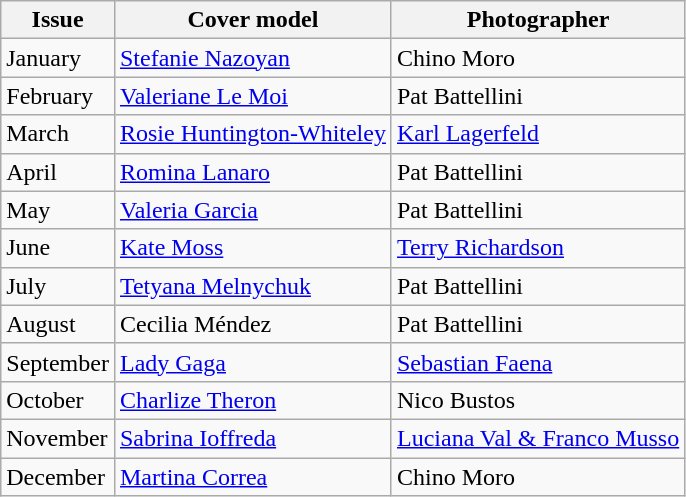<table class="sortable wikitable">
<tr>
<th>Issue</th>
<th>Cover model</th>
<th>Photographer</th>
</tr>
<tr>
<td>January</td>
<td><a href='#'>Stefanie Nazoyan</a></td>
<td>Chino Moro</td>
</tr>
<tr>
<td>February</td>
<td><a href='#'>Valeriane Le Moi</a></td>
<td>Pat Battellini</td>
</tr>
<tr>
<td>March</td>
<td><a href='#'>Rosie Huntington-Whiteley</a></td>
<td><a href='#'>Karl Lagerfeld</a></td>
</tr>
<tr>
<td>April</td>
<td><a href='#'>Romina Lanaro</a></td>
<td>Pat Battellini</td>
</tr>
<tr>
<td>May</td>
<td><a href='#'>Valeria Garcia</a></td>
<td>Pat Battellini</td>
</tr>
<tr>
<td>June</td>
<td><a href='#'>Kate Moss</a></td>
<td><a href='#'>Terry Richardson</a></td>
</tr>
<tr>
<td>July</td>
<td><a href='#'>Tetyana Melnychuk</a></td>
<td>Pat Battellini</td>
</tr>
<tr>
<td>August</td>
<td>Cecilia Méndez</td>
<td>Pat Battellini</td>
</tr>
<tr>
<td>September</td>
<td><a href='#'>Lady Gaga</a></td>
<td><a href='#'>Sebastian Faena</a></td>
</tr>
<tr>
<td>October</td>
<td><a href='#'>Charlize Theron</a></td>
<td>Nico Bustos</td>
</tr>
<tr>
<td>November</td>
<td><a href='#'>Sabrina Ioffreda</a></td>
<td><a href='#'>Luciana Val & Franco Musso</a></td>
</tr>
<tr>
<td>December</td>
<td><a href='#'>Martina Correa</a></td>
<td>Chino Moro</td>
</tr>
</table>
